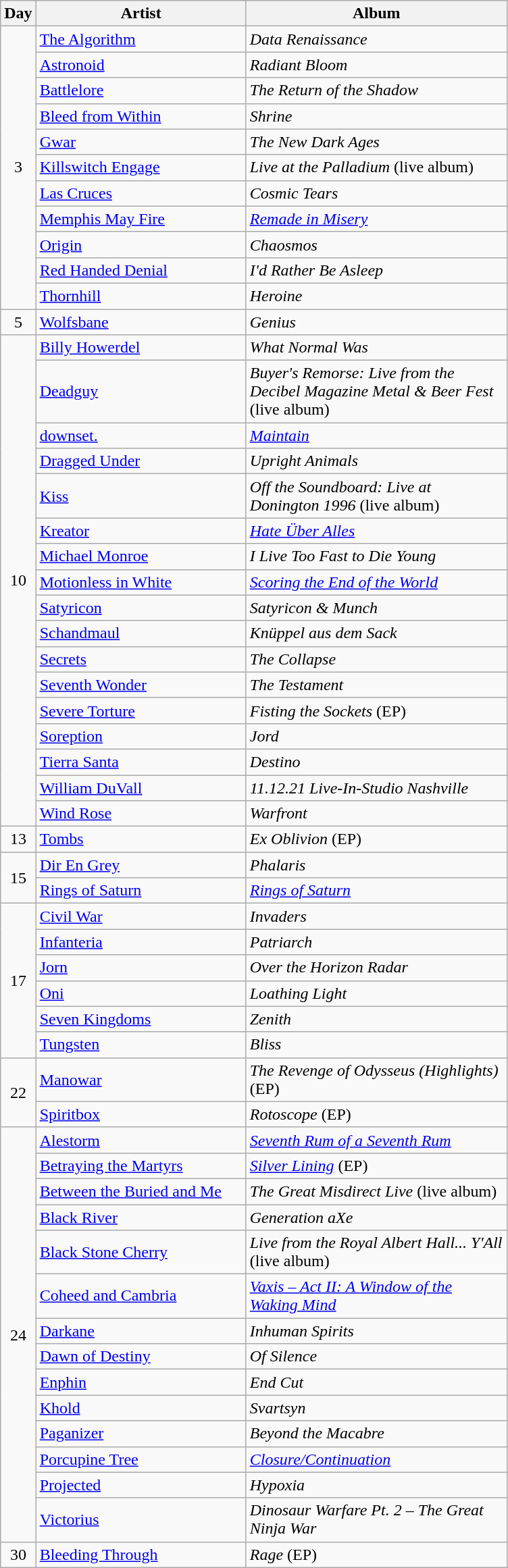<table class="wikitable" id="table_June">
<tr>
<th style="width:20px;">Day</th>
<th style="width:200px;">Artist</th>
<th style="width:250px;">Album</th>
</tr>
<tr>
<td style="text-align:center;" rowspan="11">3</td>
<td><a href='#'>The Algorithm</a></td>
<td><em>Data Renaissance</em></td>
</tr>
<tr>
<td><a href='#'>Astronoid</a></td>
<td><em>Radiant Bloom</em></td>
</tr>
<tr>
<td><a href='#'>Battlelore</a></td>
<td><em>The Return of the Shadow</em></td>
</tr>
<tr>
<td><a href='#'>Bleed from Within</a></td>
<td><em>Shrine</em></td>
</tr>
<tr>
<td><a href='#'>Gwar</a></td>
<td><em>The New Dark Ages</em></td>
</tr>
<tr>
<td><a href='#'>Killswitch Engage</a></td>
<td><em>Live at the Palladium</em> (live album)</td>
</tr>
<tr>
<td><a href='#'>Las Cruces</a></td>
<td><em>Cosmic Tears</em></td>
</tr>
<tr>
<td><a href='#'>Memphis May Fire</a></td>
<td><em><a href='#'>Remade in Misery</a></em></td>
</tr>
<tr>
<td><a href='#'>Origin</a></td>
<td><em>Chaosmos</em></td>
</tr>
<tr>
<td><a href='#'>Red Handed Denial</a></td>
<td><em>I'd Rather Be Asleep</em></td>
</tr>
<tr>
<td><a href='#'>Thornhill</a></td>
<td><em>Heroine</em></td>
</tr>
<tr>
<td style="text-align:center;">5</td>
<td><a href='#'>Wolfsbane</a></td>
<td><em>Genius</em></td>
</tr>
<tr>
<td style="text-align:center;" rowspan="17">10</td>
<td><a href='#'>Billy Howerdel</a></td>
<td><em>What Normal Was</em></td>
</tr>
<tr>
<td><a href='#'>Deadguy</a></td>
<td><em>Buyer's Remorse: Live from the Decibel Magazine Metal & Beer Fest</em> (live album)</td>
</tr>
<tr>
<td><a href='#'>downset.</a></td>
<td><em><a href='#'>Maintain</a></em></td>
</tr>
<tr>
<td><a href='#'>Dragged Under</a></td>
<td><em>Upright Animals</em></td>
</tr>
<tr>
<td><a href='#'>Kiss</a></td>
<td><em>Off the Soundboard: Live at Donington 1996</em> (live album)</td>
</tr>
<tr>
<td><a href='#'>Kreator</a></td>
<td><em><a href='#'>Hate Über Alles</a></em></td>
</tr>
<tr>
<td><a href='#'>Michael Monroe</a></td>
<td><em>I Live Too Fast to Die Young</em></td>
</tr>
<tr>
<td><a href='#'>Motionless in White</a></td>
<td><em><a href='#'>Scoring the End of the World</a></em></td>
</tr>
<tr>
<td><a href='#'>Satyricon</a></td>
<td><em>Satyricon & Munch</em></td>
</tr>
<tr>
<td><a href='#'>Schandmaul</a></td>
<td><em>Knüppel aus dem Sack</em></td>
</tr>
<tr>
<td><a href='#'>Secrets</a></td>
<td><em>The Collapse</em></td>
</tr>
<tr>
<td><a href='#'>Seventh Wonder</a></td>
<td><em>The Testament</em></td>
</tr>
<tr>
<td><a href='#'>Severe Torture</a></td>
<td><em>Fisting the Sockets</em> (EP)</td>
</tr>
<tr>
<td><a href='#'>Soreption</a></td>
<td><em>Jord</em></td>
</tr>
<tr>
<td><a href='#'>Tierra Santa</a></td>
<td><em>Destino</em></td>
</tr>
<tr>
<td><a href='#'>William DuVall</a></td>
<td><em>11.12.21 Live-In-Studio Nashville</em></td>
</tr>
<tr>
<td><a href='#'>Wind Rose</a></td>
<td><em>Warfront</em></td>
</tr>
<tr>
<td style="text-align:center;" rowspan="1">13</td>
<td><a href='#'>Tombs</a></td>
<td><em>Ex Oblivion</em> (EP)</td>
</tr>
<tr>
<td style="text-align:center;" rowspan="2">15</td>
<td><a href='#'>Dir En Grey</a></td>
<td><em>Phalaris</em></td>
</tr>
<tr>
<td><a href='#'>Rings of Saturn</a></td>
<td><em><a href='#'>Rings of Saturn</a></em></td>
</tr>
<tr>
<td style="text-align:center;" rowspan="6">17</td>
<td><a href='#'>Civil War</a></td>
<td><em>Invaders</em></td>
</tr>
<tr>
<td><a href='#'>Infanteria</a></td>
<td><em>Patriarch</em></td>
</tr>
<tr>
<td><a href='#'>Jorn</a></td>
<td><em>Over the Horizon Radar</em></td>
</tr>
<tr>
<td><a href='#'>Oni</a></td>
<td><em>Loathing Light</em></td>
</tr>
<tr>
<td><a href='#'>Seven Kingdoms</a></td>
<td><em>Zenith</em></td>
</tr>
<tr>
<td><a href='#'>Tungsten</a></td>
<td><em>Bliss</em></td>
</tr>
<tr>
<td style="text-align:center;" rowspan="2">22</td>
<td><a href='#'>Manowar</a></td>
<td><em>The Revenge of Odysseus (Highlights)</em> (EP)</td>
</tr>
<tr>
<td><a href='#'>Spiritbox</a></td>
<td><em>Rotoscope</em> (EP)</td>
</tr>
<tr>
<td style="text-align:center;" rowspan="14">24</td>
<td><a href='#'>Alestorm</a></td>
<td><em><a href='#'>Seventh Rum of a Seventh Rum</a></em></td>
</tr>
<tr>
<td><a href='#'>Betraying the Martyrs</a></td>
<td><em><a href='#'>Silver Lining</a></em> (EP)</td>
</tr>
<tr>
<td><a href='#'>Between the Buried and Me</a></td>
<td><em>The Great Misdirect Live</em> (live album)</td>
</tr>
<tr>
<td><a href='#'>Black River</a></td>
<td><em>Generation aXe</em></td>
</tr>
<tr>
<td><a href='#'>Black Stone Cherry</a></td>
<td><em>Live from the Royal Albert Hall... Y'All</em> (live album)</td>
</tr>
<tr>
<td><a href='#'>Coheed and Cambria</a></td>
<td><em><a href='#'>Vaxis – Act II: A Window of the Waking Mind</a></em></td>
</tr>
<tr>
<td><a href='#'>Darkane</a></td>
<td><em>Inhuman Spirits</em></td>
</tr>
<tr>
<td><a href='#'>Dawn of Destiny</a></td>
<td><em>Of Silence</em></td>
</tr>
<tr>
<td><a href='#'>Enphin</a></td>
<td><em>End Cut</em></td>
</tr>
<tr>
<td><a href='#'>Khold</a></td>
<td><em>Svartsyn</em></td>
</tr>
<tr>
<td><a href='#'>Paganizer</a></td>
<td><em>Beyond the Macabre</em></td>
</tr>
<tr>
<td><a href='#'>Porcupine Tree</a></td>
<td><em><a href='#'>Closure/Continuation</a></em></td>
</tr>
<tr>
<td><a href='#'>Projected</a></td>
<td><em>Hypoxia</em></td>
</tr>
<tr>
<td><a href='#'>Victorius</a></td>
<td><em>Dinosaur Warfare Pt. 2 – The Great Ninja War</em></td>
</tr>
<tr>
<td style="text-align:center;" rowspan="1">30</td>
<td><a href='#'>Bleeding Through</a></td>
<td><em>Rage</em> (EP)</td>
</tr>
</table>
